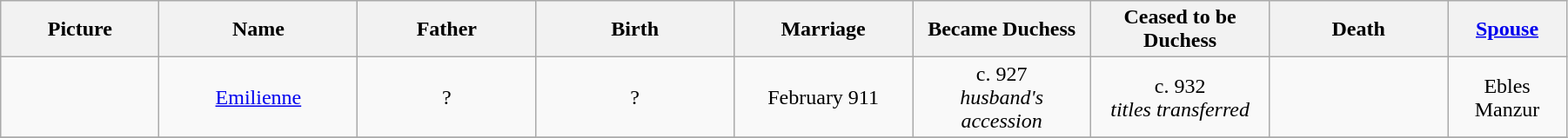<table width=95% class="wikitable">
<tr>
<th width = "8%">Picture</th>
<th width = "10%">Name</th>
<th width = "9%">Father</th>
<th width = "10%">Birth</th>
<th width = "9%">Marriage</th>
<th width = "9%">Became Duchess</th>
<th width = "9%">Ceased to be Duchess</th>
<th width = "9%">Death</th>
<th width = "6%"><a href='#'>Spouse</a></th>
</tr>
<tr>
<td align="center"></td>
<td align="center"><a href='#'>Emilienne</a></td>
<td align="center">?</td>
<td align="center">?</td>
<td align="center">February 911</td>
<td align="center">c. 927<br><em>husband's accession</em></td>
<td align="center">c. 932<br><em>titles transferred</em></td>
<td align="center"></td>
<td align="center">Ebles Manzur</td>
</tr>
<tr>
</tr>
</table>
